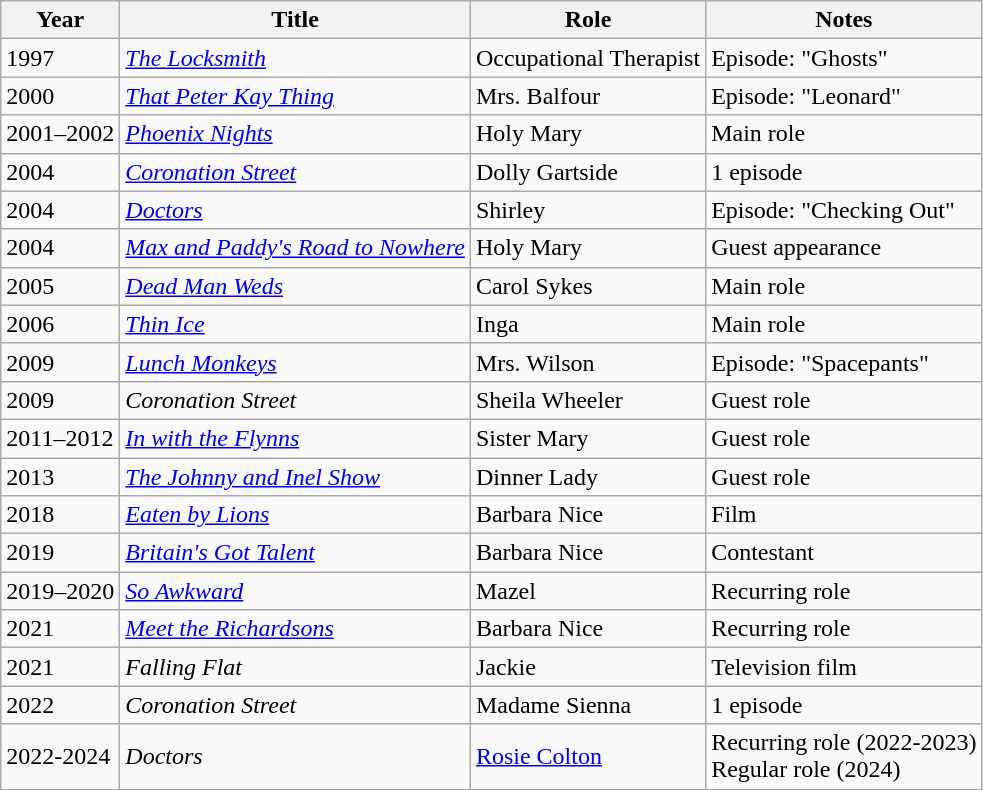<table class="wikitable">
<tr>
<th>Year</th>
<th>Title</th>
<th>Role</th>
<th>Notes</th>
</tr>
<tr>
<td>1997</td>
<td><em><a href='#'>The Locksmith</a></em></td>
<td>Occupational Therapist</td>
<td>Episode: "Ghosts"</td>
</tr>
<tr>
<td>2000</td>
<td><em><a href='#'>That Peter Kay Thing</a></em></td>
<td>Mrs. Balfour</td>
<td>Episode: "Leonard"</td>
</tr>
<tr>
<td>2001–2002</td>
<td><em><a href='#'>Phoenix Nights</a></em></td>
<td>Holy Mary</td>
<td>Main role</td>
</tr>
<tr>
<td>2004</td>
<td><em><a href='#'>Coronation Street</a></em></td>
<td>Dolly Gartside</td>
<td>1 episode</td>
</tr>
<tr>
<td>2004</td>
<td><em><a href='#'>Doctors</a></em></td>
<td>Shirley</td>
<td>Episode: "Checking Out"</td>
</tr>
<tr>
<td>2004</td>
<td><em><a href='#'>Max and Paddy's Road to Nowhere</a></em></td>
<td>Holy Mary</td>
<td>Guest appearance</td>
</tr>
<tr>
<td>2005</td>
<td><em><a href='#'>Dead Man Weds</a></em></td>
<td>Carol Sykes</td>
<td>Main role</td>
</tr>
<tr>
<td>2006</td>
<td><em><a href='#'>Thin Ice</a></em></td>
<td>Inga</td>
<td>Main role</td>
</tr>
<tr>
<td>2009</td>
<td><em><a href='#'>Lunch Monkeys</a></em></td>
<td>Mrs. Wilson</td>
<td>Episode: "Spacepants"</td>
</tr>
<tr>
<td>2009</td>
<td><em>Coronation Street</em></td>
<td>Sheila Wheeler</td>
<td>Guest role</td>
</tr>
<tr>
<td>2011–2012</td>
<td><em><a href='#'>In with the Flynns</a></em></td>
<td>Sister Mary</td>
<td>Guest role</td>
</tr>
<tr>
<td>2013</td>
<td><em><a href='#'>The Johnny and Inel Show</a></em></td>
<td>Dinner Lady</td>
<td>Guest role</td>
</tr>
<tr>
<td>2018</td>
<td><em><a href='#'>Eaten by Lions</a></em></td>
<td>Barbara Nice</td>
<td>Film</td>
</tr>
<tr>
<td>2019</td>
<td><em><a href='#'>Britain's Got Talent</a></em></td>
<td>Barbara Nice</td>
<td>Contestant</td>
</tr>
<tr>
<td>2019–2020</td>
<td><em><a href='#'>So Awkward</a></em></td>
<td>Mazel</td>
<td>Recurring role</td>
</tr>
<tr>
<td>2021</td>
<td><em><a href='#'>Meet the Richardsons</a></em></td>
<td>Barbara Nice</td>
<td>Recurring role</td>
</tr>
<tr>
<td>2021</td>
<td><em>Falling Flat</em></td>
<td>Jackie</td>
<td>Television film</td>
</tr>
<tr>
<td>2022</td>
<td><em>Coronation Street</em></td>
<td>Madame Sienna</td>
<td>1 episode</td>
</tr>
<tr>
<td>2022-2024</td>
<td><em>Doctors</em></td>
<td><a href='#'>Rosie Colton</a></td>
<td>Recurring role (2022-2023)<br>Regular role (2024)</td>
</tr>
</table>
